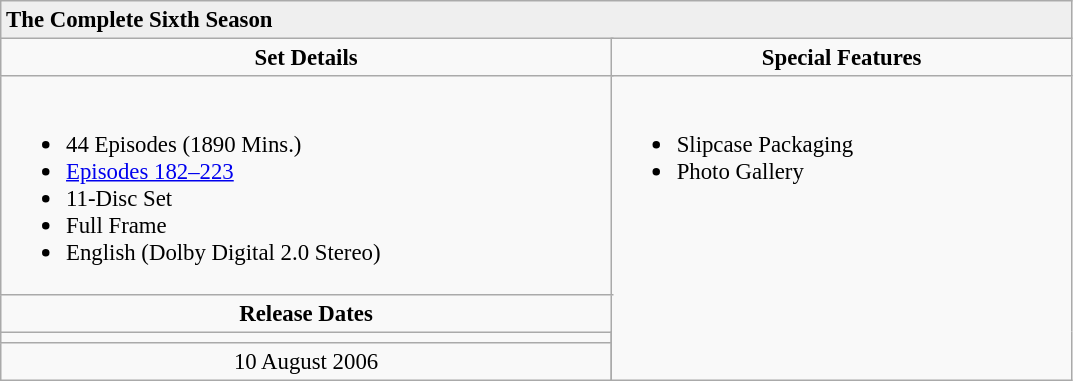<table class="wikitable" style="font-size: 95%;">
<tr style="background:#EFEFEF">
<td colspan="5"><strong>The Complete Sixth Season</strong></td>
</tr>
<tr>
<td align="center" width="350" colspan="3"><strong>Set Details</strong></td>
<td width="250" align="center"><strong>Special Features</strong></td>
</tr>
<tr valign="top">
<td colspan="3" align="left" width="400"><br><ul><li>44 Episodes (1890 Mins.)</li><li><a href='#'>Episodes 182–223</a></li><li>11-Disc Set</li><li>Full Frame</li><li>English (Dolby Digital 2.0 Stereo)</li></ul></td>
<td rowspan="4" align="left" width="300"><br><ul><li>Slipcase Packaging</li><li>Photo Gallery</li></ul></td>
</tr>
<tr>
<td colspan="3" align="center"><strong>Release Dates</strong></td>
</tr>
<tr>
<td align="center"></td>
</tr>
<tr>
<td align="center">10 August 2006</td>
</tr>
</table>
